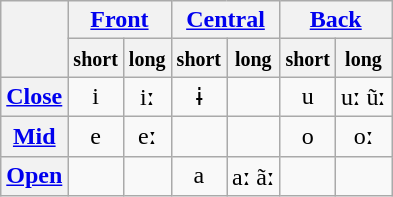<table class="IPA wikitable" style="text-align: center;">
<tr>
<th rowspan="2"></th>
<th colspan="2"><a href='#'>Front</a></th>
<th colspan="2"><a href='#'>Central</a></th>
<th colspan="2"><a href='#'>Back</a></th>
</tr>
<tr>
<th><small>short</small></th>
<th><small>long</small></th>
<th><small>short</small></th>
<th><small>long</small></th>
<th><small>short</small></th>
<th><small>long</small></th>
</tr>
<tr>
<th><a href='#'>Close</a></th>
<td>i</td>
<td>iː</td>
<td>ɨ</td>
<td></td>
<td>u</td>
<td>uː ũː</td>
</tr>
<tr>
<th><a href='#'>Mid</a></th>
<td>e</td>
<td>eː</td>
<td></td>
<td></td>
<td>o</td>
<td>oː</td>
</tr>
<tr>
<th><a href='#'>Open</a></th>
<td></td>
<td></td>
<td>a</td>
<td>aː ãː</td>
<td></td>
<td></td>
</tr>
</table>
